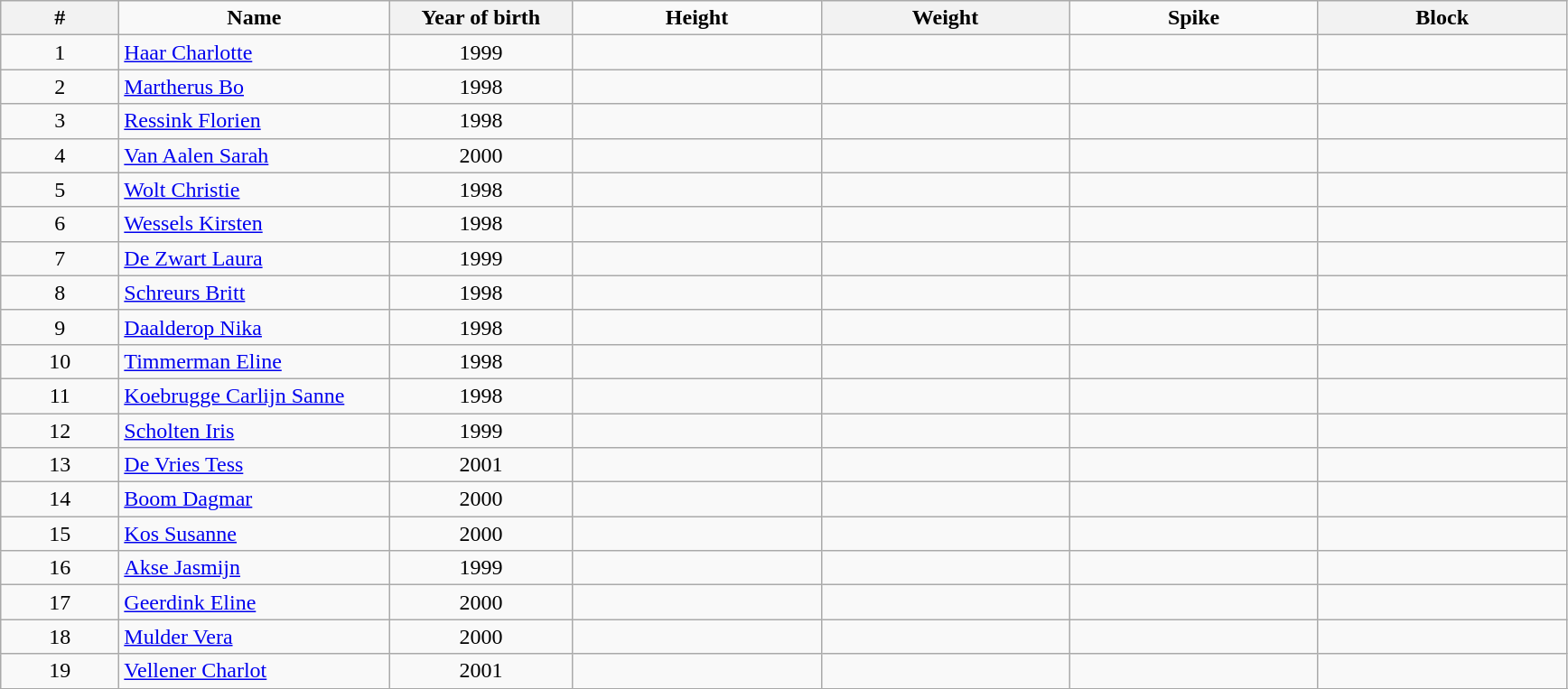<table class="wikitable sortable" style="text-align:center;">
<tr>
<th style="width:5em">#</th>
<td style="width:12em"><strong>Name</strong></td>
<th style="width:8em">Year of birth</th>
<td style="width:11em"><strong>Height</strong></td>
<th style="width:11em">Weight</th>
<td style="width:11em"><strong>Spike</strong></td>
<th style="width:11em">Block</th>
</tr>
<tr>
<td>1</td>
<td align=left><a href='#'>Haar Charlotte</a></td>
<td align=center>1999</td>
<td></td>
<td></td>
<td></td>
<td></td>
</tr>
<tr>
<td>2</td>
<td align=left><a href='#'>Martherus Bo</a></td>
<td align=center>1998</td>
<td></td>
<td></td>
<td></td>
<td></td>
</tr>
<tr>
<td>3</td>
<td align=left><a href='#'>Ressink Florien</a></td>
<td align=center>1998</td>
<td></td>
<td></td>
<td></td>
<td></td>
</tr>
<tr>
<td>4</td>
<td align=left><a href='#'>Van Aalen Sarah</a></td>
<td align=center>2000</td>
<td></td>
<td></td>
<td></td>
<td></td>
</tr>
<tr>
<td>5</td>
<td align=left><a href='#'>Wolt Christie</a></td>
<td align=center>1998</td>
<td></td>
<td></td>
<td></td>
<td></td>
</tr>
<tr>
<td>6</td>
<td align=left><a href='#'>Wessels Kirsten</a></td>
<td align=center>1998</td>
<td></td>
<td></td>
<td></td>
<td></td>
</tr>
<tr>
<td>7</td>
<td align=left><a href='#'>De Zwart Laura</a></td>
<td align=center>1999</td>
<td></td>
<td></td>
<td></td>
<td></td>
</tr>
<tr>
<td>8</td>
<td align=left><a href='#'>Schreurs Britt</a></td>
<td align=center>1998</td>
<td></td>
<td></td>
<td></td>
<td></td>
</tr>
<tr>
<td>9</td>
<td align=left><a href='#'>Daalderop Nika</a></td>
<td align=center>1998</td>
<td></td>
<td></td>
<td></td>
<td></td>
</tr>
<tr>
<td>10</td>
<td align=left><a href='#'>Timmerman Eline</a></td>
<td align=center>1998</td>
<td></td>
<td></td>
<td></td>
<td></td>
</tr>
<tr>
<td>11</td>
<td align=left><a href='#'>Koebrugge Carlijn Sanne</a></td>
<td align=center>1998</td>
<td></td>
<td></td>
<td></td>
<td></td>
</tr>
<tr>
<td>12</td>
<td align=left><a href='#'>Scholten Iris</a></td>
<td align=center>1999</td>
<td></td>
<td></td>
<td></td>
<td></td>
</tr>
<tr>
<td>13</td>
<td align=left><a href='#'>De Vries Tess</a></td>
<td align=center>2001</td>
<td></td>
<td></td>
<td></td>
<td></td>
</tr>
<tr>
<td>14</td>
<td align=left><a href='#'>Boom Dagmar</a></td>
<td align=center>2000</td>
<td></td>
<td></td>
<td></td>
<td></td>
</tr>
<tr>
<td>15</td>
<td align=left><a href='#'>Kos Susanne</a></td>
<td align=center>2000</td>
<td></td>
<td></td>
<td></td>
<td></td>
</tr>
<tr>
<td>16</td>
<td align=left><a href='#'>Akse Jasmijn</a></td>
<td align=center>1999</td>
<td></td>
<td></td>
<td></td>
<td></td>
</tr>
<tr>
<td>17</td>
<td align=left><a href='#'>Geerdink Eline</a></td>
<td align=center>2000</td>
<td></td>
<td></td>
<td></td>
<td></td>
</tr>
<tr>
<td>18</td>
<td align=left><a href='#'>Mulder Vera</a></td>
<td align=center>2000</td>
<td></td>
<td></td>
<td></td>
<td></td>
</tr>
<tr>
<td>19</td>
<td align=left><a href='#'>Vellener Charlot</a></td>
<td align=center>2001</td>
<td></td>
<td></td>
<td></td>
<td></td>
</tr>
<tr>
</tr>
</table>
